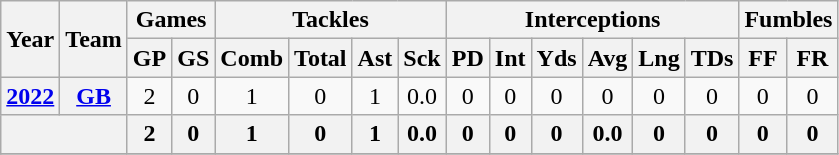<table class="wikitable" style="text-align: center;">
<tr>
<th rowspan="2">Year</th>
<th rowspan="2">Team</th>
<th colspan="2">Games</th>
<th colspan="4">Tackles</th>
<th colspan="6">Interceptions</th>
<th colspan="2">Fumbles</th>
</tr>
<tr>
<th>GP</th>
<th>GS</th>
<th>Comb</th>
<th>Total</th>
<th>Ast</th>
<th>Sck</th>
<th>PD</th>
<th>Int</th>
<th>Yds</th>
<th>Avg</th>
<th>Lng</th>
<th>TDs</th>
<th>FF</th>
<th>FR</th>
</tr>
<tr>
<th><a href='#'>2022</a></th>
<th><a href='#'>GB</a></th>
<td>2</td>
<td>0</td>
<td>1</td>
<td>0</td>
<td>1</td>
<td>0.0</td>
<td>0</td>
<td>0</td>
<td>0</td>
<td>0</td>
<td>0</td>
<td>0</td>
<td>0</td>
<td>0</td>
</tr>
<tr>
<th colspan="2"></th>
<th>2</th>
<th>0</th>
<th>1</th>
<th>0</th>
<th>1</th>
<th>0.0</th>
<th>0</th>
<th>0</th>
<th>0</th>
<th>0.0</th>
<th>0</th>
<th>0</th>
<th>0</th>
<th>0</th>
</tr>
<tr>
</tr>
</table>
